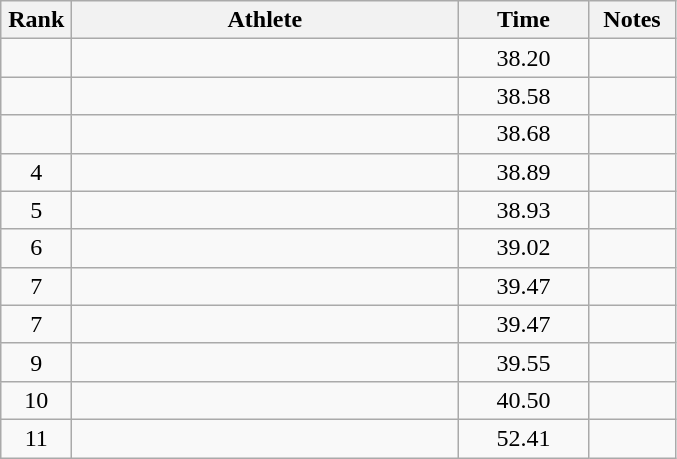<table class=wikitable style="text-align:center">
<tr>
<th width=40>Rank</th>
<th width=250>Athlete</th>
<th width=80>Time</th>
<th width=50>Notes</th>
</tr>
<tr>
<td></td>
<td align=left></td>
<td>38.20</td>
<td></td>
</tr>
<tr>
<td></td>
<td align=left></td>
<td>38.58</td>
<td></td>
</tr>
<tr>
<td></td>
<td align=left></td>
<td>38.68</td>
<td></td>
</tr>
<tr>
<td>4</td>
<td align=left></td>
<td>38.89</td>
<td></td>
</tr>
<tr>
<td>5</td>
<td align=left></td>
<td>38.93</td>
<td></td>
</tr>
<tr>
<td>6</td>
<td align=left></td>
<td>39.02</td>
<td></td>
</tr>
<tr>
<td>7</td>
<td align=left></td>
<td>39.47</td>
<td></td>
</tr>
<tr>
<td>7</td>
<td align=left></td>
<td>39.47</td>
<td></td>
</tr>
<tr>
<td>9</td>
<td align=left></td>
<td>39.55</td>
<td></td>
</tr>
<tr>
<td>10</td>
<td align=left></td>
<td>40.50</td>
<td></td>
</tr>
<tr>
<td>11</td>
<td align=left></td>
<td>52.41</td>
<td></td>
</tr>
</table>
